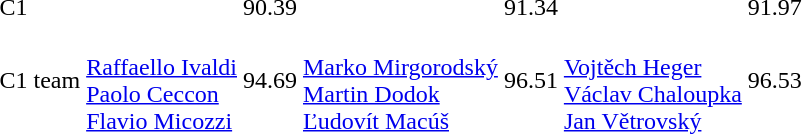<table>
<tr>
<td>C1</td>
<td></td>
<td>90.39</td>
<td></td>
<td>91.34</td>
<td></td>
<td>91.97</td>
</tr>
<tr>
<td>C1 team</td>
<td><br><a href='#'>Raffaello Ivaldi</a><br><a href='#'>Paolo Ceccon</a><br><a href='#'>Flavio Micozzi</a></td>
<td>94.69</td>
<td><br><a href='#'>Marko Mirgorodský</a><br><a href='#'>Martin Dodok</a><br><a href='#'>Ľudovít Macúš</a></td>
<td>96.51</td>
<td><br><a href='#'>Vojtěch Heger</a><br><a href='#'>Václav Chaloupka</a><br><a href='#'>Jan Větrovský</a></td>
<td>96.53</td>
</tr>
</table>
